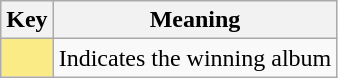<table class="wikitable">
<tr>
<th scope="col" style="width:%;">Key</th>
<th scope="col" style="width:%;">Meaning</th>
</tr>
<tr>
<td style="background:#FAEB86"></td>
<td>Indicates the winning album</td>
</tr>
</table>
